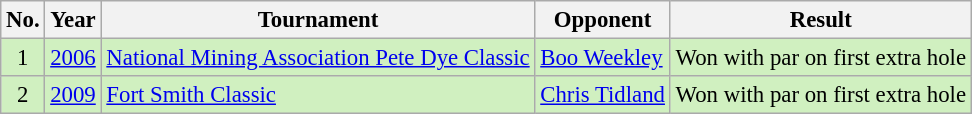<table class="wikitable" style="font-size:95%;">
<tr>
<th>No.</th>
<th>Year</th>
<th>Tournament</th>
<th>Opponent</th>
<th>Result</th>
</tr>
<tr style="background:#D0F0C0;">
<td align=center>1</td>
<td><a href='#'>2006</a></td>
<td><a href='#'>National Mining Association Pete Dye Classic</a></td>
<td> <a href='#'>Boo Weekley</a></td>
<td>Won with par on first extra hole</td>
</tr>
<tr style="background:#D0F0C0;">
<td align=center>2</td>
<td><a href='#'>2009</a></td>
<td><a href='#'>Fort Smith Classic</a></td>
<td> <a href='#'>Chris Tidland</a></td>
<td>Won with par on first extra hole</td>
</tr>
</table>
